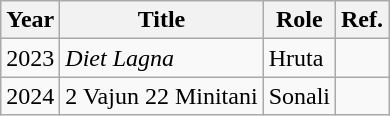<table class="wikitable">
<tr>
<th>Year</th>
<th>Title</th>
<th>Role</th>
<th>Ref.</th>
</tr>
<tr>
<td>2023</td>
<td><em>Diet Lagna</em></td>
<td>Hruta</td>
<td></td>
</tr>
<tr>
<td>2024</td>
<td>2 Vajun 22 Minitani</td>
<td>Sonali</td>
<td></td>
</tr>
</table>
